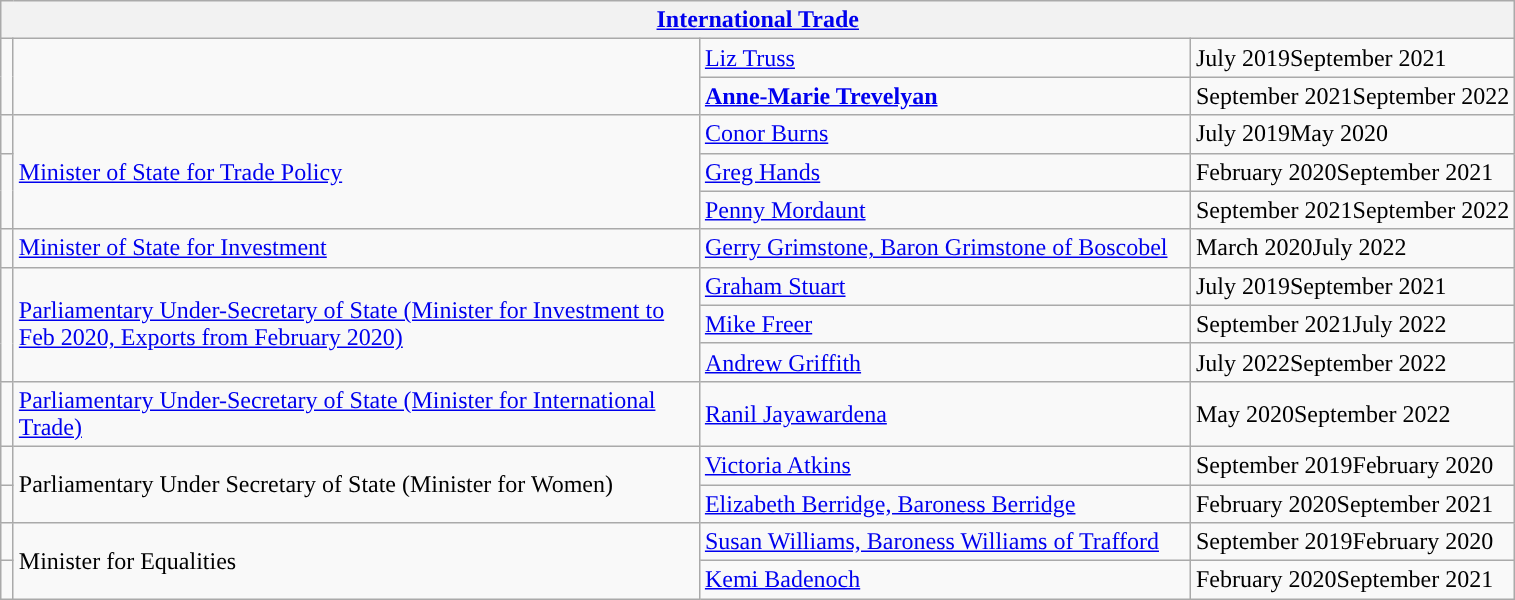<table class="wikitable">
<tr>
<th colspan="4"><a href='#'>International Trade</a></th>
</tr>
<tr>
<td rowspan=2 style="width: 1px; background: "></td>
<td rowspan=2 style="width: 450px;"></td>
<td style="width: 320px;"><a href='#'>Liz Truss</a> <br></td>
<td>July 2019September 2021</td>
</tr>
<tr>
<td style="width: 320px;"><strong><a href='#'>Anne-Marie Trevelyan</a></strong></td>
<td>September 2021September 2022</td>
</tr>
<tr>
<td style="width: 1px; background: "></td>
<td rowspan="3" style="width: 450px;"><a href='#'>Minister of State for Trade Policy</a></td>
<td style="width: 320px;"><a href='#'>Conor Burns</a></td>
<td>July 2019May 2020</td>
</tr>
<tr>
<td rowspan=2 style="width: 1px; background: "></td>
<td style="width: 320px;"><a href='#'>Greg Hands</a></td>
<td>February 2020September 2021</td>
</tr>
<tr>
<td style="width: 320px;"><a href='#'>Penny Mordaunt</a></td>
<td>September 2021September 2022</td>
</tr>
<tr>
<td rowspan=1 style="width: 1px; background: "></td>
<td><a href='#'>Minister of State for Investment</a></td>
<td><a href='#'>Gerry Grimstone, Baron Grimstone of Boscobel</a> </td>
<td>March 2020July 2022</td>
</tr>
<tr>
<td rowspan=3 style="width: 1px; background: "></td>
<td rowspan=3  style="width: 450px;"><a href='#'>Parliamentary Under-Secretary of State (Minister for Investment to Feb 2020, Exports from February 2020)</a></td>
<td style="width: 320px;"><a href='#'>Graham Stuart</a></td>
<td>July 2019September 2021</td>
</tr>
<tr>
<td style="width: 320px;"><a href='#'>Mike Freer</a> </td>
<td>September 2021July 2022</td>
</tr>
<tr>
<td style="width: 320px;"><a href='#'>Andrew Griffith</a></td>
<td>July 2022September 2022</td>
</tr>
<tr>
<td style="width: 1px; background: "></td>
<td style="width: 450px;"><a href='#'>Parliamentary Under-Secretary of State (Minister for International Trade)</a></td>
<td style="width: 320px;"><a href='#'>Ranil Jayawardena</a></td>
<td>May 2020September 2022</td>
</tr>
<tr>
<td style="width: 1px; background: "></td>
<td rowspan=2 style="width: 450px;">Parliamentary Under Secretary of State (Minister for Women)</td>
<td style="width: 320px;"><a href='#'>Victoria Atkins</a> </td>
<td>September 2019February 2020</td>
</tr>
<tr>
<td style="width: 1px; background: "></td>
<td style="width: 320px;"><a href='#'>Elizabeth Berridge, Baroness Berridge</a> </td>
<td>February 2020September 2021</td>
</tr>
<tr>
<td style="width: 1px; background: "></td>
<td rowspan=2 style="width: 450px;">Minister for Equalities</td>
<td style="width: 320px;"><a href='#'>Susan Williams, Baroness Williams of Trafford</a> </td>
<td>September 2019February 2020</td>
</tr>
<tr>
<td style="width: 1px; background: "></td>
<td style="width: 320px;"><a href='#'>Kemi Badenoch</a> </td>
<td>February 2020September 2021</td>
</tr>
</table>
